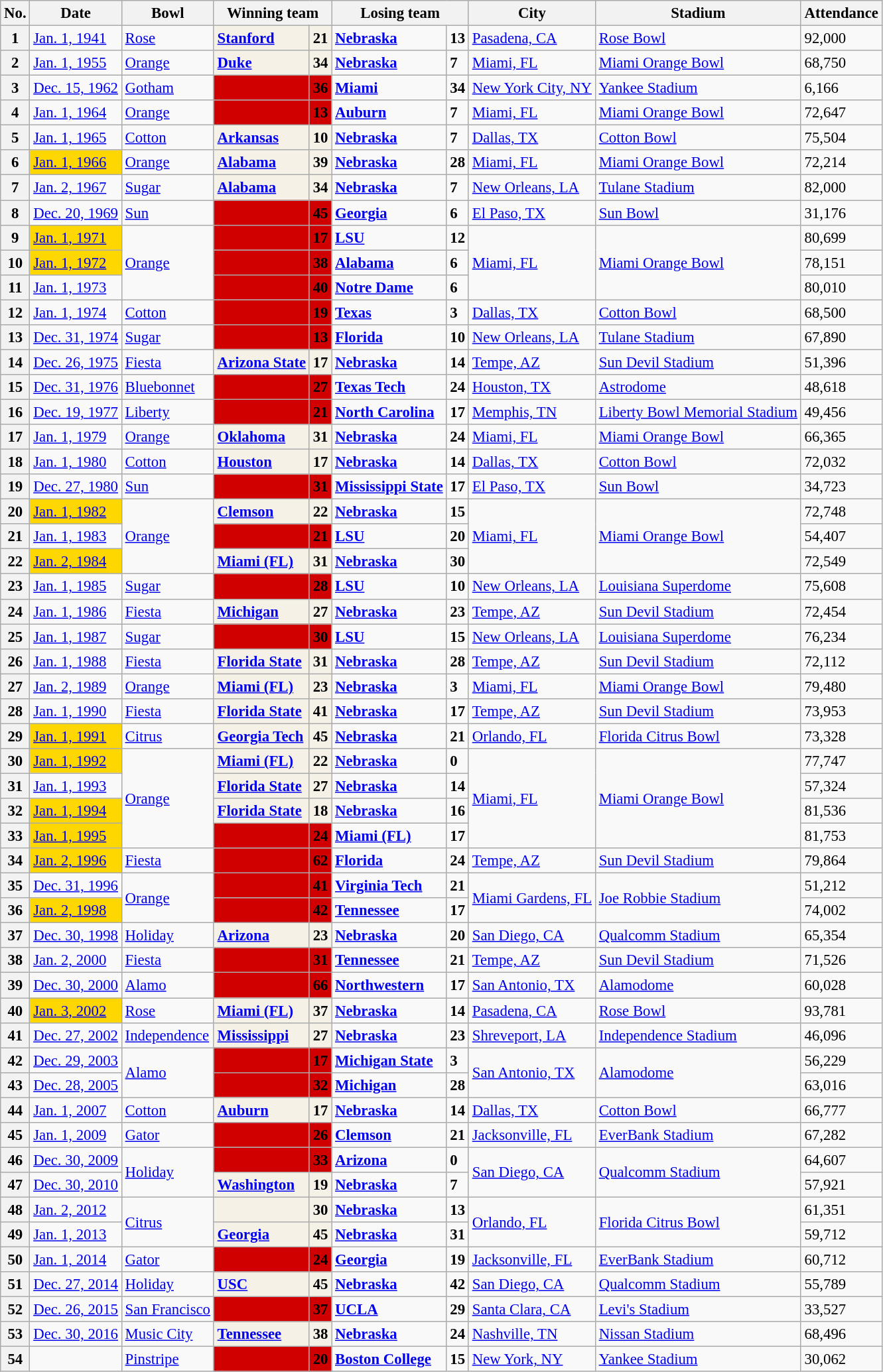<table class="wikitable" style="font-size: 95%">
<tr>
<th>No.</th>
<th>Date</th>
<th>Bowl</th>
<th colspan=2>Winning team</th>
<th colspan=2>Losing team</th>
<th>City</th>
<th>Stadium</th>
<th>Attendance</th>
</tr>
<tr>
<th>1</th>
<td><a href='#'>Jan. 1, 1941</a></td>
<td><a href='#'>Rose</a></td>
<td style="background: #F5F1E7;"><strong> <a href='#'>Stanford</a></strong></td>
<td style="background: #F5F1E7;"><strong>21</strong></td>
<td><strong> <a href='#'>Nebraska</a></strong></td>
<td><strong>13</strong></td>
<td><a href='#'>Pasadena, CA</a></td>
<td><a href='#'>Rose Bowl</a></td>
<td>92,000</td>
</tr>
<tr>
<th>2</th>
<td><a href='#'>Jan. 1, 1955</a></td>
<td><a href='#'>Orange</a></td>
<td style="background: #F5F1E7;"><strong> <a href='#'>Duke</a></strong></td>
<td style="background: #F5F1E7;"><strong>34</strong></td>
<td><strong><a href='#'>Nebraska</a></strong></td>
<td><strong>7</strong></td>
<td><a href='#'>Miami, FL</a></td>
<td><a href='#'>Miami Orange Bowl</a></td>
<td>68,750</td>
</tr>
<tr>
<th>3</th>
<td><a href='#'>Dec. 15, 1962</a></td>
<td><a href='#'>Gotham</a></td>
<td style="background: #d00000;"><strong></strong></td>
<td style="background: #d00000;"><strong>36</strong></td>
<td><strong><a href='#'>Miami</a></strong></td>
<td><strong>34</strong></td>
<td><a href='#'>New York City, NY</a></td>
<td><a href='#'>Yankee Stadium</a></td>
<td>6,166</td>
</tr>
<tr>
<th>4</th>
<td><a href='#'>Jan. 1, 1964</a></td>
<td><a href='#'>Orange</a></td>
<td style="background: #d00000;"><strong> </strong></td>
<td style="background: #d00000;"><strong>13</strong></td>
<td><strong> <a href='#'>Auburn</a></strong></td>
<td><strong>7</strong></td>
<td><a href='#'>Miami, FL</a></td>
<td><a href='#'>Miami Orange Bowl</a></td>
<td>72,647</td>
</tr>
<tr>
<th>5</th>
<td><a href='#'>Jan. 1, 1965</a></td>
<td><a href='#'>Cotton</a></td>
<td style="background: #F5F1E7;"><strong> <a href='#'>Arkansas</a></strong></td>
<td style="background: #F5F1E7;"><strong>10</strong></td>
<td><strong> <a href='#'>Nebraska</a></strong></td>
<td><strong>7</strong></td>
<td><a href='#'>Dallas, TX</a></td>
<td><a href='#'>Cotton Bowl</a></td>
<td>75,504</td>
</tr>
<tr>
<th>6</th>
<td style="background: #FFD700;"><a href='#'>Jan. 1, 1966</a></td>
<td><a href='#'>Orange</a></td>
<td style="background: #F5F1E7;"><strong> <a href='#'>Alabama</a></strong></td>
<td style="background: #F5F1E7;"><strong>39</strong></td>
<td><strong> <a href='#'>Nebraska</a></strong></td>
<td><strong>28</strong></td>
<td><a href='#'>Miami, FL</a></td>
<td><a href='#'>Miami Orange Bowl</a></td>
<td>72,214</td>
</tr>
<tr>
<th>7</th>
<td><a href='#'>Jan. 2, 1967</a></td>
<td><a href='#'>Sugar</a></td>
<td style="background: #F5F1E7;"><strong> <a href='#'>Alabama</a></strong></td>
<td style="background: #F5F1E7;"><strong>34</strong></td>
<td><strong> <a href='#'>Nebraska</a></strong></td>
<td><strong>7</strong></td>
<td><a href='#'>New Orleans, LA</a></td>
<td><a href='#'>Tulane Stadium</a></td>
<td>82,000</td>
</tr>
<tr>
<th>8</th>
<td><a href='#'>Dec. 20, 1969</a></td>
<td><a href='#'>Sun</a></td>
<td style="background: #d00000;"><strong> </strong></td>
<td style="background: #d00000;"><strong>45</strong></td>
<td><strong><a href='#'>Georgia</a></strong></td>
<td><strong>6</strong></td>
<td><a href='#'>El Paso, TX</a></td>
<td><a href='#'>Sun Bowl</a></td>
<td>31,176</td>
</tr>
<tr>
<th>9</th>
<td style="background: #FFD700;"><a href='#'>Jan. 1, 1971</a></td>
<td rowspan=3><a href='#'>Orange</a></td>
<td style="background: #d00000;"><strong> </strong></td>
<td style="background: #d00000;"><strong>17</strong></td>
<td><strong> <a href='#'>LSU</a></strong></td>
<td><strong>12</strong></td>
<td rowspan=3><a href='#'>Miami, FL</a></td>
<td rowspan=3><a href='#'>Miami Orange Bowl</a></td>
<td>80,699</td>
</tr>
<tr>
<th>10</th>
<td style="background: #FFD700;"><a href='#'>Jan. 1, 1972</a></td>
<td style="background:#d00000;"><strong> </strong></td>
<td style="background: #d00000;"><strong>38</strong></td>
<td><strong> <a href='#'>Alabama</a></strong></td>
<td><strong>6</strong></td>
<td>78,151</td>
</tr>
<tr>
<th>11</th>
<td><a href='#'>Jan. 1, 1973</a></td>
<td style="background: #d00000;"><strong> </strong></td>
<td style="background: #d00000;"><strong>40</strong></td>
<td><strong> <a href='#'>Notre Dame</a></strong></td>
<td><strong>6</strong></td>
<td>80,010</td>
</tr>
<tr>
<th>12</th>
<td><a href='#'>Jan. 1, 1974</a></td>
<td><a href='#'>Cotton</a></td>
<td style="background: #d00000;"><strong> </strong></td>
<td style="background: #d00000;"><strong>19</strong></td>
<td><strong> <a href='#'>Texas</a></strong></td>
<td><strong>3</strong></td>
<td><a href='#'>Dallas, TX</a></td>
<td><a href='#'>Cotton Bowl</a></td>
<td>68,500</td>
</tr>
<tr>
<th>13</th>
<td><a href='#'>Dec. 31, 1974</a></td>
<td><a href='#'>Sugar</a></td>
<td style="background: #d00000;"><strong> </strong></td>
<td style="background: #d00000;"><strong>13</strong></td>
<td><strong> <a href='#'>Florida</a></strong></td>
<td><strong>10</strong></td>
<td><a href='#'>New Orleans, LA</a></td>
<td><a href='#'>Tulane Stadium</a></td>
<td>67,890</td>
</tr>
<tr>
<th>14</th>
<td><a href='#'>Dec. 26, 1975</a></td>
<td><a href='#'>Fiesta</a></td>
<td style="background: #F5F1E7;"><strong> <a href='#'>Arizona State</a></strong></td>
<td style="background: #F5F1E7;"><strong>17</strong></td>
<td><strong> <a href='#'>Nebraska</a></strong></td>
<td><strong>14</strong></td>
<td><a href='#'>Tempe, AZ</a></td>
<td><a href='#'>Sun Devil Stadium</a></td>
<td>51,396</td>
</tr>
<tr>
<th>15</th>
<td><a href='#'>Dec. 31, 1976</a></td>
<td><a href='#'>Bluebonnet</a></td>
<td style="background: #d00000;"><strong> </strong></td>
<td style="background: #d00000;"><strong>27</strong></td>
<td><strong> <a href='#'>Texas Tech</a></strong></td>
<td><strong>24</strong></td>
<td><a href='#'>Houston, TX</a></td>
<td><a href='#'>Astrodome</a></td>
<td>48,618</td>
</tr>
<tr>
<th>16</th>
<td><a href='#'>Dec. 19, 1977</a></td>
<td><a href='#'>Liberty</a></td>
<td style="background: #d00000;"><strong> </strong></td>
<td style="background: #d00000;"><strong>21</strong></td>
<td><strong> <a href='#'>North Carolina</a></strong></td>
<td><strong>17</strong></td>
<td><a href='#'>Memphis, TN</a></td>
<td><a href='#'>Liberty Bowl Memorial Stadium</a></td>
<td>49,456</td>
</tr>
<tr>
<th>17</th>
<td><a href='#'>Jan. 1, 1979</a></td>
<td><a href='#'>Orange</a></td>
<td style="background: #F5F1E7;"><strong> <a href='#'>Oklahoma</a></strong></td>
<td style="background: #F5F1E7;"><strong>31</strong></td>
<td><strong> <a href='#'>Nebraska</a></strong></td>
<td><strong>24</strong></td>
<td><a href='#'>Miami, FL</a></td>
<td><a href='#'>Miami Orange Bowl</a></td>
<td>66,365</td>
</tr>
<tr>
<th>18</th>
<td><a href='#'>Jan. 1, 1980</a></td>
<td><a href='#'>Cotton</a></td>
<td style="background: #F5F1E7;"><strong> <a href='#'>Houston</a></strong></td>
<td style="background: #F5F1E7;"><strong>17</strong></td>
<td><strong> <a href='#'>Nebraska</a></strong></td>
<td><strong>14</strong></td>
<td><a href='#'>Dallas, TX</a></td>
<td><a href='#'>Cotton Bowl</a></td>
<td>72,032</td>
</tr>
<tr>
<th>19</th>
<td><a href='#'>Dec. 27, 1980</a></td>
<td><a href='#'>Sun</a></td>
<td style="background: #d00000;"><strong> </strong></td>
<td style="background: #d00000;"><strong>31</strong></td>
<td><strong> <a href='#'>Mississippi State</a></strong></td>
<td><strong>17</strong></td>
<td><a href='#'>El Paso, TX</a></td>
<td><a href='#'>Sun Bowl</a></td>
<td>34,723</td>
</tr>
<tr>
<th>20</th>
<td style="background: #FFD700;"><a href='#'>Jan. 1, 1982</a></td>
<td rowspan=3><a href='#'>Orange</a></td>
<td style="background: #F5F1E7;"><strong> <a href='#'>Clemson</a></strong></td>
<td style="background: #F5F1E7;"><strong>22</strong></td>
<td><strong> <a href='#'>Nebraska</a></strong></td>
<td><strong>15</strong></td>
<td rowspan=3><a href='#'>Miami, FL</a></td>
<td rowspan=3><a href='#'>Miami Orange Bowl</a></td>
<td>72,748</td>
</tr>
<tr>
<th>21</th>
<td><a href='#'>Jan. 1, 1983</a></td>
<td style="background: #d00000;"><strong> </strong></td>
<td style="background: #d00000;"><strong>21</strong></td>
<td><strong> <a href='#'>LSU</a></strong></td>
<td><strong>20</strong></td>
<td>54,407</td>
</tr>
<tr>
<th>22</th>
<td style="background: #FFD700;"><a href='#'>Jan. 2, 1984</a></td>
<td style="background: #F5F1E7;"><strong> <a href='#'>Miami (FL)</a></strong></td>
<td style="background: #F5F1E7;"><strong>31</strong></td>
<td><strong> <a href='#'>Nebraska</a></strong></td>
<td><strong>30</strong></td>
<td>72,549</td>
</tr>
<tr>
<th>23</th>
<td><a href='#'>Jan. 1, 1985</a></td>
<td><a href='#'>Sugar</a></td>
<td style="background: #d00000;"><strong> </strong></td>
<td style="background: #d00000;"><strong>28</strong></td>
<td><strong> <a href='#'>LSU</a></strong></td>
<td><strong>10</strong></td>
<td><a href='#'>New Orleans, LA</a></td>
<td><a href='#'>Louisiana Superdome</a></td>
<td>75,608</td>
</tr>
<tr>
<th>24</th>
<td><a href='#'>Jan. 1, 1986</a></td>
<td><a href='#'>Fiesta</a></td>
<td style="background: #F5F1E7;"><strong> <a href='#'>Michigan</a></strong></td>
<td style="background: #F5F1E7;"><strong>27</strong></td>
<td><strong> <a href='#'>Nebraska</a></strong></td>
<td><strong>23</strong></td>
<td><a href='#'>Tempe, AZ</a></td>
<td><a href='#'>Sun Devil Stadium</a></td>
<td>72,454</td>
</tr>
<tr>
<th>25</th>
<td><a href='#'>Jan. 1, 1987</a></td>
<td><a href='#'>Sugar</a></td>
<td style="background: #d00000;"><strong> </strong></td>
<td style="background: #d00000;"><strong>30</strong></td>
<td><strong> <a href='#'>LSU</a></strong></td>
<td><strong>15</strong></td>
<td><a href='#'>New Orleans, LA</a></td>
<td><a href='#'>Louisiana Superdome</a></td>
<td>76,234</td>
</tr>
<tr>
<th>26</th>
<td><a href='#'>Jan. 1, 1988</a></td>
<td><a href='#'>Fiesta</a></td>
<td style="background: #F5F1E7;"><strong> <a href='#'>Florida State</a></strong></td>
<td style="background: #F5F1E7;"><strong>31</strong></td>
<td><strong> <a href='#'>Nebraska</a></strong></td>
<td><strong>28</strong></td>
<td><a href='#'>Tempe, AZ</a></td>
<td><a href='#'>Sun Devil Stadium</a></td>
<td>72,112</td>
</tr>
<tr>
<th>27</th>
<td><a href='#'>Jan. 2, 1989</a></td>
<td><a href='#'>Orange</a></td>
<td style="background: #F5F1E7;"><strong> <a href='#'>Miami (FL)</a></strong></td>
<td style="background: #F5F1E7;"><strong>23</strong></td>
<td><strong> <a href='#'>Nebraska</a></strong></td>
<td><strong>3</strong></td>
<td><a href='#'>Miami, FL</a></td>
<td><a href='#'>Miami Orange Bowl</a></td>
<td>79,480</td>
</tr>
<tr>
<th>28</th>
<td><a href='#'>Jan. 1, 1990</a></td>
<td><a href='#'>Fiesta</a></td>
<td style="background: #F5F1E7;"><strong> <a href='#'>Florida State</a></strong></td>
<td style="background: #F5F1E7;"><strong>41</strong></td>
<td><strong> <a href='#'>Nebraska</a></strong></td>
<td><strong>17</strong></td>
<td><a href='#'>Tempe, AZ</a></td>
<td><a href='#'>Sun Devil Stadium</a></td>
<td>73,953</td>
</tr>
<tr>
<th>29</th>
<td style="background: #FFD700;"><a href='#'>Jan. 1, 1991</a></td>
<td><a href='#'>Citrus</a></td>
<td style="background: #F5F1E7;"><strong> <a href='#'>Georgia Tech</a></strong></td>
<td style="background: #F5F1E7;"><strong>45</strong></td>
<td><strong> <a href='#'>Nebraska</a></strong></td>
<td><strong>21</strong></td>
<td><a href='#'>Orlando, FL</a></td>
<td><a href='#'>Florida Citrus Bowl</a></td>
<td>73,328</td>
</tr>
<tr>
<th>30</th>
<td style="background: #FFD700;"><a href='#'>Jan. 1, 1992</a></td>
<td rowspan=4><a href='#'>Orange</a></td>
<td style="background: #F5F1E7;"><strong> <a href='#'>Miami (FL)</a></strong></td>
<td style="background: #F5F1E7;"><strong>22</strong></td>
<td><strong> <a href='#'>Nebraska</a></strong></td>
<td><strong>0</strong></td>
<td rowspan=4><a href='#'>Miami, FL</a></td>
<td rowspan=4><a href='#'>Miami Orange Bowl</a></td>
<td>77,747</td>
</tr>
<tr>
<th>31</th>
<td><a href='#'>Jan. 1, 1993</a></td>
<td style="background: #F5F1E7;"><strong> <a href='#'>Florida State</a></strong></td>
<td style="background: #F5F1E7;"><strong>27</strong></td>
<td><strong> <a href='#'>Nebraska</a></strong></td>
<td><strong>14</strong></td>
<td>57,324</td>
</tr>
<tr>
<th>32</th>
<td style="background: #FFD700;"><a href='#'>Jan. 1, 1994</a></td>
<td style="background: #F5F1E7;"><strong> <a href='#'>Florida State</a></strong></td>
<td style="background: #F5F1E7;"><strong>18</strong></td>
<td><strong> <a href='#'>Nebraska</a></strong></td>
<td><strong>16</strong></td>
<td>81,536</td>
</tr>
<tr>
<th>33</th>
<td style="background: #FFD700;"><a href='#'>Jan. 1, 1995</a></td>
<td style="background: #d00000;"><strong> </strong></td>
<td style="background: #d00000;"><strong>24</strong></td>
<td><strong> <a href='#'>Miami (FL)</a></strong></td>
<td><strong>17</strong></td>
<td>81,753</td>
</tr>
<tr>
<th>34</th>
<td style="background: #FFD700;"><a href='#'>Jan. 2, 1996</a></td>
<td><a href='#'>Fiesta</a></td>
<td style="background: #d00000;"><strong> </strong></td>
<td style="background: #d00000;"><strong>62</strong></td>
<td><strong> <a href='#'>Florida</a></strong></td>
<td><strong>24</strong></td>
<td><a href='#'>Tempe, AZ</a></td>
<td><a href='#'>Sun Devil Stadium</a></td>
<td>79,864</td>
</tr>
<tr>
<th>35</th>
<td><a href='#'>Dec. 31, 1996</a></td>
<td rowspan=2><a href='#'>Orange</a></td>
<td style="background: #d00000;"><strong> </strong></td>
<td style="background: #d00000;"><strong>41</strong></td>
<td><strong> <a href='#'>Virginia Tech</a></strong></td>
<td><strong>21</strong></td>
<td rowspan=2><a href='#'>Miami Gardens, FL</a></td>
<td rowspan=2><a href='#'>Joe Robbie Stadium</a></td>
<td>51,212</td>
</tr>
<tr>
<th>36</th>
<td style="background: #FFD700;"><a href='#'>Jan. 2, 1998</a></td>
<td style="background: #d00000;"><strong> </strong></td>
<td style="background: #d00000;"><strong>42</strong></td>
<td><strong> <a href='#'>Tennessee</a></strong></td>
<td><strong>17</strong></td>
<td>74,002</td>
</tr>
<tr>
<th>37</th>
<td><a href='#'>Dec. 30, 1998</a></td>
<td><a href='#'>Holiday</a></td>
<td style="background: #F5F1E7;"><strong> <a href='#'>Arizona</a></strong></td>
<td style="background: #F5F1E7;"><strong>23</strong></td>
<td><strong> <a href='#'>Nebraska</a></strong></td>
<td><strong>20</strong></td>
<td><a href='#'>San Diego, CA</a></td>
<td><a href='#'>Qualcomm Stadium</a></td>
<td>65,354</td>
</tr>
<tr>
<th>38</th>
<td><a href='#'>Jan. 2, 2000</a></td>
<td><a href='#'>Fiesta</a></td>
<td style="background: #d00000;"><strong> </strong></td>
<td style="background: #d00000;"><strong>31</strong></td>
<td><strong> <a href='#'>Tennessee</a></strong></td>
<td><strong>21</strong></td>
<td><a href='#'>Tempe, AZ</a></td>
<td><a href='#'>Sun Devil Stadium</a></td>
<td>71,526</td>
</tr>
<tr>
<th>39</th>
<td><a href='#'>Dec. 30, 2000</a></td>
<td><a href='#'>Alamo</a></td>
<td style="background: #d00000;"><strong> </strong></td>
<td style="background: #d00000;"><strong>66</strong></td>
<td><strong> <a href='#'>Northwestern</a></strong></td>
<td><strong>17</strong></td>
<td><a href='#'>San Antonio, TX</a></td>
<td><a href='#'>Alamodome</a></td>
<td>60,028</td>
</tr>
<tr>
<th>40</th>
<td style="background: #FFD700;"><a href='#'>Jan. 3, 2002</a></td>
<td><a href='#'>Rose</a></td>
<td style="background: #F5F1E7;"><strong> <a href='#'>Miami (FL)</a></strong></td>
<td style="background: #F5F1E7;"><strong>37</strong></td>
<td><strong> <a href='#'>Nebraska</a></strong></td>
<td><strong>14</strong></td>
<td><a href='#'>Pasadena, CA</a></td>
<td><a href='#'>Rose Bowl</a></td>
<td>93,781</td>
</tr>
<tr>
<th>41</th>
<td><a href='#'>Dec. 27, 2002</a></td>
<td><a href='#'>Independence</a></td>
<td style="background: #F5F1E7;"><strong><a href='#'>Mississippi</a></strong></td>
<td style="background: #F5F1E7;"><strong>27</strong></td>
<td><strong><a href='#'>Nebraska</a></strong></td>
<td><strong>23</strong></td>
<td><a href='#'>Shreveport, LA</a></td>
<td><a href='#'>Independence Stadium</a></td>
<td>46,096</td>
</tr>
<tr>
<th>42</th>
<td><a href='#'>Dec. 29, 2003</a></td>
<td rowspan=2><a href='#'>Alamo</a></td>
<td style="background: #d00000;"><strong> </strong></td>
<td style="background: #d00000;"><strong>17</strong></td>
<td><strong><a href='#'>Michigan State</a></strong></td>
<td><strong>3</strong></td>
<td rowspan=2><a href='#'>San Antonio, TX</a></td>
<td rowspan=2><a href='#'>Alamodome</a></td>
<td>56,229</td>
</tr>
<tr>
<th>43</th>
<td><a href='#'>Dec. 28, 2005</a></td>
<td style="background: #d00000;"><strong></strong></td>
<td style="background: #d00000;"><strong>32</strong></td>
<td><strong> <a href='#'>Michigan</a></strong></td>
<td><strong>28</strong></td>
<td>63,016</td>
</tr>
<tr>
<th>44</th>
<td><a href='#'>Jan. 1, 2007</a></td>
<td><a href='#'>Cotton</a></td>
<td style="background: #F5F1E7;"><strong> <a href='#'>Auburn</a></strong></td>
<td style="background: #F5F1E7;"><strong>17</strong></td>
<td><strong> <a href='#'>Nebraska</a></strong></td>
<td><strong>14</strong></td>
<td><a href='#'>Dallas, TX</a></td>
<td><a href='#'>Cotton Bowl</a></td>
<td>66,777</td>
</tr>
<tr>
<th>45</th>
<td><a href='#'>Jan. 1, 2009</a></td>
<td><a href='#'>Gator</a></td>
<td style="background: #d00000;"><strong></strong></td>
<td style="background: #d00000;"><strong>26</strong></td>
<td><strong><a href='#'>Clemson</a></strong></td>
<td><strong>21</strong></td>
<td><a href='#'>Jacksonville, FL</a></td>
<td><a href='#'>EverBank Stadium</a></td>
<td>67,282</td>
</tr>
<tr>
<th>46</th>
<td><a href='#'>Dec. 30, 2009</a></td>
<td rowspan=2><a href='#'>Holiday</a></td>
<td style="background: #d00000;"><strong> </strong></td>
<td style="background: #d00000;"><strong>33</strong></td>
<td><strong> <a href='#'>Arizona</a></strong></td>
<td><strong>0</strong></td>
<td rowspan=2><a href='#'>San Diego, CA</a></td>
<td rowspan=2><a href='#'>Qualcomm Stadium</a></td>
<td>64,607</td>
</tr>
<tr>
<th>47</th>
<td><a href='#'>Dec. 30, 2010</a></td>
<td style="background: #F5F1E7;"><strong><a href='#'>Washington</a></strong></td>
<td style="background: #F5F1E7;"><strong>19</strong></td>
<td><strong> <a href='#'>Nebraska</a></strong></td>
<td><strong>7</strong></td>
<td>57,921</td>
</tr>
<tr>
<th>48</th>
<td><a href='#'>Jan. 2, 2012</a></td>
<td rowspan=2><a href='#'>Citrus</a></td>
<td style="background: #F5F1E7;"><strong> </strong></td>
<td style="background: #F5F1E7;"><strong>30</strong></td>
<td><strong> <a href='#'>Nebraska</a></strong></td>
<td><strong>13</strong></td>
<td rowspan=2><a href='#'>Orlando, FL</a></td>
<td rowspan=2><a href='#'>Florida Citrus Bowl</a></td>
<td>61,351</td>
</tr>
<tr>
<th>49</th>
<td><a href='#'>Jan. 1, 2013</a></td>
<td style="background: #F5F1E7;"><strong> <a href='#'>Georgia</a></strong></td>
<td style="background: #F5F1E7;"><strong>45</strong></td>
<td><strong> <a href='#'>Nebraska</a></strong></td>
<td><strong>31</strong></td>
<td>59,712</td>
</tr>
<tr>
<th>50</th>
<td><a href='#'>Jan. 1, 2014</a></td>
<td><a href='#'>Gator</a></td>
<td style="background: #d00000;"><strong></strong></td>
<td style="background: #d00000;"><strong>24</strong></td>
<td><strong> <a href='#'>Georgia</a></strong></td>
<td><strong>19</strong></td>
<td><a href='#'>Jacksonville, FL</a></td>
<td><a href='#'>EverBank Stadium</a></td>
<td>60,712</td>
</tr>
<tr>
<th>51</th>
<td><a href='#'>Dec. 27, 2014</a></td>
<td><a href='#'>Holiday</a></td>
<td style="background: #F5F1E7;"><strong> <a href='#'>USC</a></strong></td>
<td style="background: #F5F1E7;"><strong>45</strong></td>
<td><strong> <a href='#'>Nebraska</a></strong></td>
<td><strong>42</strong></td>
<td><a href='#'>San Diego, CA</a></td>
<td><a href='#'>Qualcomm Stadium</a></td>
<td>55,789</td>
</tr>
<tr>
<th>52</th>
<td><a href='#'>Dec. 26, 2015</a></td>
<td><a href='#'>San Francisco</a></td>
<td style="background: #d00000;"><strong></strong></td>
<td style="background: #d00000;"><strong>37</strong></td>
<td><strong><a href='#'>UCLA</a></strong></td>
<td><strong>29</strong></td>
<td><a href='#'>Santa Clara, CA</a></td>
<td><a href='#'>Levi's Stadium</a></td>
<td>33,527</td>
</tr>
<tr>
<th>53</th>
<td><a href='#'>Dec. 30, 2016</a></td>
<td><a href='#'>Music City</a></td>
<td style="background: #F5F1E7;"><strong><a href='#'>Tennessee</a></strong></td>
<td style="background: #F5F1E7;"><strong>38</strong></td>
<td><strong> <a href='#'>Nebraska</a></strong></td>
<td><strong>24</strong></td>
<td><a href='#'>Nashville, TN</a></td>
<td><a href='#'>Nissan Stadium</a></td>
<td>68,496</td>
</tr>
<tr>
<th>54</th>
<td></td>
<td><a href='#'>Pinstripe</a></td>
<td style="background: #d00000;"><strong></strong></td>
<td style="background: #d00000;"><strong>20</strong></td>
<td><strong><a href='#'>Boston College</a></strong></td>
<td><strong>15</strong></td>
<td><a href='#'>New York, NY</a></td>
<td><a href='#'>Yankee Stadium</a></td>
<td>30,062</td>
</tr>
</table>
